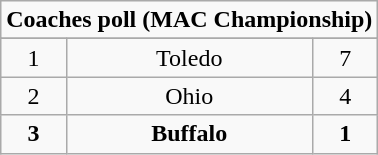<table class="wikitable">
<tr align="center">
<td align="center" Colspan="3"><strong>Coaches poll (MAC Championship)</strong></td>
</tr>
<tr align="center">
</tr>
<tr align="center">
<td>1</td>
<td>Toledo</td>
<td>7</td>
</tr>
<tr align="center">
<td>2</td>
<td>Ohio</td>
<td>4</td>
</tr>
<tr align="center">
<td><strong>3</strong></td>
<td><strong>Buffalo</strong></td>
<td><strong>1</strong></td>
</tr>
</table>
